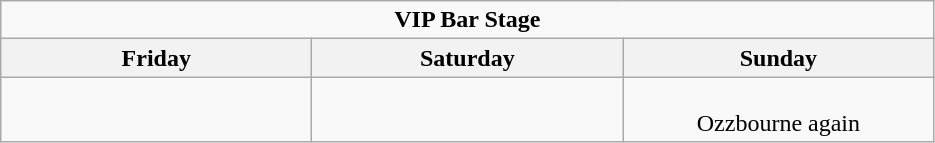<table class="wikitable">
<tr>
<td colspan="4" align="center"><strong>VIP Bar Stage</strong></td>
</tr>
<tr>
<th>Friday</th>
<th>Saturday</th>
<th>Sunday</th>
</tr>
<tr>
<td align="center" valign="top" width="200"></td>
<td align="center" valign="top" width="200"></td>
<td align="center" valign="top" width="200"><br>Ozzbourne again</td>
</tr>
</table>
